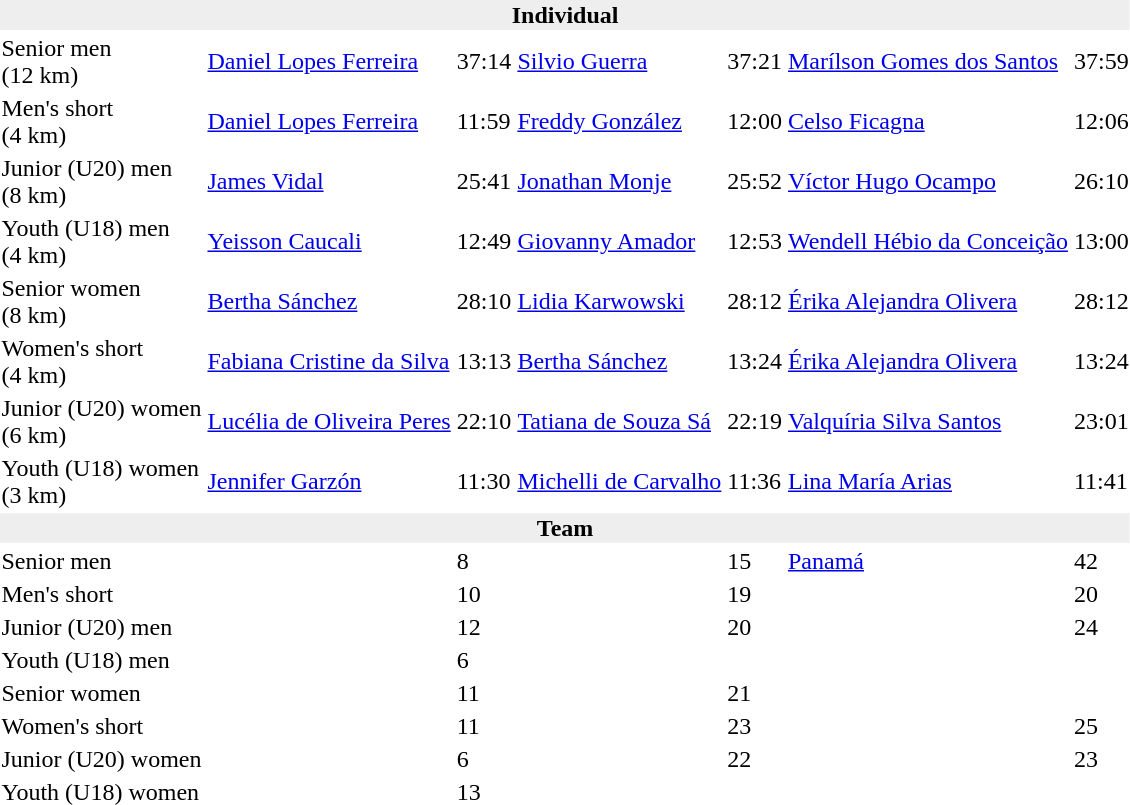<table>
<tr>
<td colspan=7 bgcolor=#eeeeee style=text-align:center;><strong>Individual</strong></td>
</tr>
<tr>
<td>Senior men<br>(12 km)</td>
<td><a href='#'>Daniel Lopes Ferreira</a><br></td>
<td>37:14</td>
<td><a href='#'>Silvio Guerra</a><br></td>
<td>37:21</td>
<td><a href='#'>Marílson Gomes dos Santos</a><br></td>
<td>37:59</td>
</tr>
<tr>
<td>Men's short<br>(4 km)</td>
<td><a href='#'>Daniel Lopes Ferreira</a><br></td>
<td>11:59</td>
<td><a href='#'>Freddy González</a><br></td>
<td>12:00</td>
<td><a href='#'>Celso Ficagna</a><br></td>
<td>12:06</td>
</tr>
<tr>
<td>Junior (U20) men<br>(8 km)</td>
<td><a href='#'>James Vidal</a><br></td>
<td>25:41</td>
<td><a href='#'>Jonathan Monje</a><br></td>
<td>25:52</td>
<td><a href='#'>Víctor Hugo Ocampo</a><br></td>
<td>26:10</td>
</tr>
<tr>
<td>Youth (U18) men<br>(4 km)</td>
<td><a href='#'>Yeisson Caucali</a><br></td>
<td>12:49</td>
<td><a href='#'>Giovanny Amador</a><br></td>
<td>12:53</td>
<td><a href='#'>Wendell Hébio da Conceição</a><br></td>
<td>13:00</td>
</tr>
<tr>
<td>Senior women<br>(8 km)</td>
<td><a href='#'>Bertha Sánchez</a><br></td>
<td>28:10</td>
<td><a href='#'>Lidia Karwowski</a><br></td>
<td>28:12</td>
<td><a href='#'>Érika Alejandra Olivera</a><br></td>
<td>28:12</td>
</tr>
<tr>
<td>Women's short<br>(4 km)</td>
<td><a href='#'>Fabiana Cristine da Silva</a><br></td>
<td>13:13</td>
<td><a href='#'>Bertha Sánchez</a><br></td>
<td>13:24</td>
<td><a href='#'>Érika Alejandra Olivera</a><br></td>
<td>13:24</td>
</tr>
<tr>
<td>Junior (U20) women<br>(6 km)</td>
<td><a href='#'>Lucélia de Oliveira Peres</a><br></td>
<td>22:10</td>
<td><a href='#'>Tatiana de Souza Sá</a><br></td>
<td>22:19</td>
<td><a href='#'>Valquíria Silva Santos</a><br></td>
<td>23:01</td>
</tr>
<tr>
<td>Youth (U18) women<br>(3 km)</td>
<td><a href='#'>Jennifer Garzón</a><br></td>
<td>11:30</td>
<td><a href='#'>Michelli de Carvalho</a><br></td>
<td>11:36</td>
<td><a href='#'>Lina María Arias</a><br></td>
<td>11:41</td>
</tr>
<tr>
<td colspan=7 bgcolor=#eeeeee style=text-align:center;><strong>Team</strong></td>
</tr>
<tr>
<td>Senior men</td>
<td></td>
<td>8</td>
<td></td>
<td>15</td>
<td> <a href='#'>Panamá</a></td>
<td>42</td>
</tr>
<tr>
<td>Men's short</td>
<td></td>
<td>10</td>
<td></td>
<td>19</td>
<td></td>
<td>20</td>
</tr>
<tr>
<td>Junior (U20) men</td>
<td></td>
<td>12</td>
<td></td>
<td>20</td>
<td></td>
<td>24</td>
</tr>
<tr>
<td>Youth (U18) men</td>
<td></td>
<td>6</td>
<td></td>
<td></td>
<td></td>
<td></td>
</tr>
<tr>
<td>Senior women</td>
<td></td>
<td>11</td>
<td> <br></td>
<td>21</td>
<td></td>
<td></td>
</tr>
<tr>
<td>Women's short</td>
<td></td>
<td>11</td>
<td></td>
<td>23</td>
<td></td>
<td>25</td>
</tr>
<tr>
<td>Junior (U20) women</td>
<td></td>
<td>6</td>
<td></td>
<td>22</td>
<td></td>
<td>23</td>
</tr>
<tr>
<td>Youth (U18) women</td>
<td></td>
<td>13</td>
<td></td>
<td></td>
<td></td>
<td></td>
</tr>
</table>
